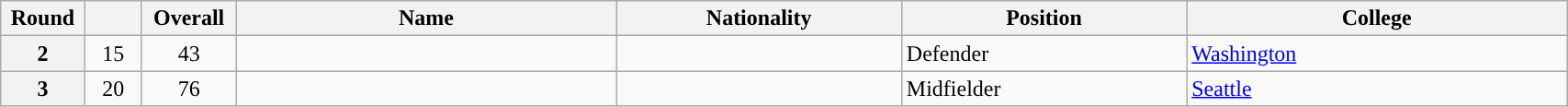<table class="wikitable sortable" style="width:90%">
<tr>
<th scope="col" style="width: 3%;">Round</th>
<th scope="col" style="width: 3%;"></th>
<th scope="col" style="width: 4%;">Overall</th>
<th scope="col" style="width: 20%;">Name</th>
<th scope="col" style="width: 15%;">Nationality</th>
<th scope="col" style="width: 15%;">Position</th>
<th scope="col" style="width: 20%;">College</th>
</tr>
<tr>
<th scope="row">2</th>
<td align="center">15</td>
<td align="center">43</td>
<td></td>
<td></td>
<td>Defender</td>
<td><a href='#'>Washington</a></td>
</tr>
<tr>
<th scope="row">3</th>
<td align="center">20</td>
<td align="center">76</td>
<td></td>
<td></td>
<td>Midfielder</td>
<td><a href='#'>Seattle</a></td>
</tr>
</table>
